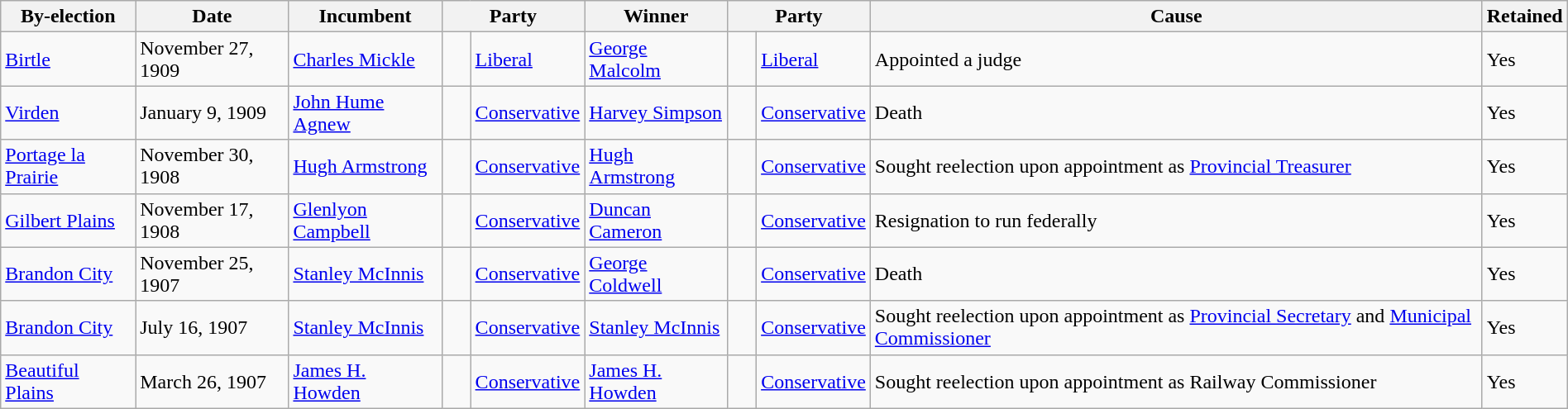<table class="wikitable" style="width:100%">
<tr>
<th>By-election</th>
<th>Date</th>
<th>Incumbent</th>
<th colspan="2">Party</th>
<th>Winner</th>
<th colspan="2">Party</th>
<th>Cause</th>
<th>Retained</th>
</tr>
<tr>
<td><a href='#'>Birtle</a></td>
<td>November 27, 1909</td>
<td><a href='#'>Charles Mickle</a></td>
<td>    </td>
<td><a href='#'>Liberal</a></td>
<td><a href='#'>George Malcolm</a></td>
<td>    </td>
<td><a href='#'>Liberal</a></td>
<td>Appointed a judge</td>
<td>Yes</td>
</tr>
<tr>
<td><a href='#'>Virden</a></td>
<td>January 9, 1909</td>
<td><a href='#'>John Hume Agnew</a></td>
<td>    </td>
<td><a href='#'>Conservative</a></td>
<td><a href='#'>Harvey Simpson</a></td>
<td>    </td>
<td><a href='#'>Conservative</a></td>
<td>Death</td>
<td>Yes</td>
</tr>
<tr>
<td><a href='#'>Portage la Prairie</a></td>
<td>November 30, 1908</td>
<td><a href='#'>Hugh Armstrong</a></td>
<td>    </td>
<td><a href='#'>Conservative</a></td>
<td><a href='#'>Hugh Armstrong</a></td>
<td>    </td>
<td><a href='#'>Conservative</a></td>
<td>Sought reelection upon appointment as <a href='#'>Provincial Treasurer</a></td>
<td>Yes</td>
</tr>
<tr>
<td><a href='#'>Gilbert Plains</a></td>
<td>November 17, 1908</td>
<td><a href='#'>Glenlyon Campbell</a></td>
<td>    </td>
<td><a href='#'>Conservative</a></td>
<td><a href='#'>Duncan Cameron</a></td>
<td>    </td>
<td><a href='#'>Conservative</a></td>
<td>Resignation to run federally</td>
<td>Yes</td>
</tr>
<tr>
<td><a href='#'>Brandon City</a></td>
<td>November 25, 1907</td>
<td><a href='#'>Stanley McInnis</a></td>
<td>    </td>
<td><a href='#'>Conservative</a></td>
<td><a href='#'>George Coldwell</a></td>
<td>    </td>
<td><a href='#'>Conservative</a></td>
<td>Death</td>
<td>Yes</td>
</tr>
<tr>
<td><a href='#'>Brandon City</a></td>
<td>July 16, 1907</td>
<td><a href='#'>Stanley McInnis</a></td>
<td>    </td>
<td><a href='#'>Conservative</a></td>
<td><a href='#'>Stanley McInnis</a></td>
<td>    </td>
<td><a href='#'>Conservative</a></td>
<td>Sought reelection upon appointment as <a href='#'>Provincial Secretary</a> and <a href='#'>Municipal Commissioner</a></td>
<td>Yes</td>
</tr>
<tr>
<td><a href='#'>Beautiful Plains</a></td>
<td>March 26, 1907</td>
<td><a href='#'>James H. Howden</a></td>
<td>    </td>
<td><a href='#'>Conservative</a></td>
<td><a href='#'>James H. Howden</a></td>
<td>    </td>
<td><a href='#'>Conservative</a></td>
<td>Sought reelection upon appointment as Railway Commissioner</td>
<td>Yes</td>
</tr>
</table>
